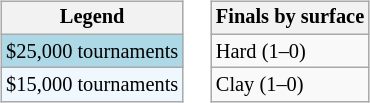<table>
<tr valign=top>
<td><br><table class=wikitable style="font-size:85%">
<tr>
<th>Legend</th>
</tr>
<tr style="background:lightblue;">
<td>$25,000 tournaments</td>
</tr>
<tr style="background:#f0f8ff;">
<td>$15,000 tournaments</td>
</tr>
</table>
</td>
<td><br><table class=wikitable style="font-size:85%">
<tr>
<th>Finals by surface</th>
</tr>
<tr>
<td>Hard (1–0)</td>
</tr>
<tr>
<td>Clay (1–0)</td>
</tr>
</table>
</td>
</tr>
</table>
